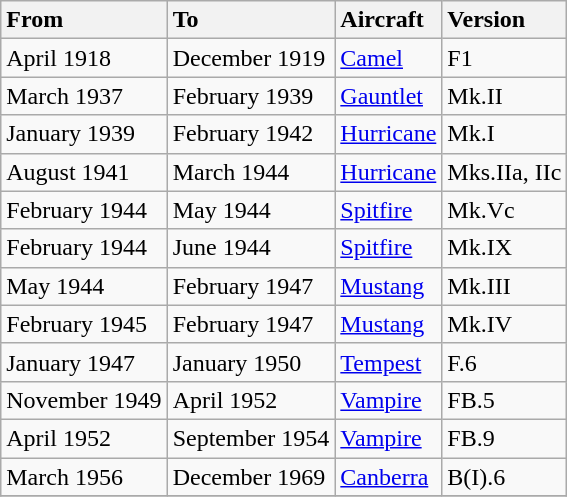<table class="wikitable">
<tr>
<th style="text-align: left">From</th>
<th style="text-align: left">To</th>
<th style="text-align: left">Aircraft</th>
<th style="text-align: left">Version</th>
</tr>
<tr>
<td>April 1918</td>
<td>December 1919</td>
<td><a href='#'>Camel</a></td>
<td>F1</td>
</tr>
<tr>
<td>March 1937</td>
<td>February 1939</td>
<td><a href='#'>Gauntlet</a></td>
<td>Mk.II</td>
</tr>
<tr>
<td>January 1939</td>
<td>February 1942</td>
<td><a href='#'>Hurricane</a></td>
<td>Mk.I</td>
</tr>
<tr>
<td>August 1941</td>
<td>March 1944</td>
<td><a href='#'>Hurricane</a></td>
<td>Mks.IIa, IIc</td>
</tr>
<tr>
<td>February 1944</td>
<td>May 1944</td>
<td><a href='#'>Spitfire</a></td>
<td>Mk.Vc</td>
</tr>
<tr>
<td>February 1944</td>
<td>June 1944</td>
<td><a href='#'>Spitfire</a></td>
<td>Mk.IX</td>
</tr>
<tr>
<td>May 1944</td>
<td>February 1947</td>
<td><a href='#'>Mustang</a></td>
<td>Mk.III</td>
</tr>
<tr>
<td>February 1945</td>
<td>February 1947</td>
<td><a href='#'>Mustang</a></td>
<td>Mk.IV</td>
</tr>
<tr>
<td>January 1947</td>
<td>January 1950</td>
<td><a href='#'>Tempest</a></td>
<td>F.6</td>
</tr>
<tr>
<td>November 1949</td>
<td>April 1952</td>
<td><a href='#'>Vampire</a></td>
<td>FB.5</td>
</tr>
<tr>
<td>April 1952</td>
<td>September 1954</td>
<td><a href='#'>Vampire</a></td>
<td>FB.9</td>
</tr>
<tr>
<td>March 1956</td>
<td>December 1969</td>
<td><a href='#'>Canberra</a></td>
<td>B(I).6</td>
</tr>
<tr>
</tr>
</table>
